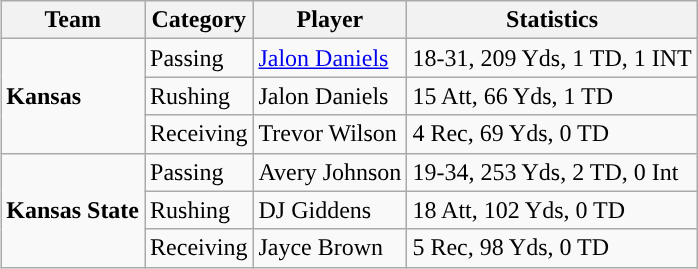<table class="wikitable" style="float: right;">
<tr>
<th>Team</th>
<th>Category</th>
<th>Player</th>
<th>Statistics</th>
</tr>
<tr>
<td rowspan=3><strong>Kansas</strong></td>
<td>Passing</td>
<td><a href='#'>Jalon Daniels</a></td>
<td>18-31, 209 Yds, 1 TD, 1 INT</td>
</tr>
<tr>
<td>Rushing</td>
<td>Jalon Daniels</td>
<td>15 Att, 66 Yds, 1 TD</td>
</tr>
<tr>
<td>Receiving</td>
<td>Trevor Wilson</td>
<td>4 Rec, 69 Yds, 0 TD</td>
</tr>
<tr>
<td rowspan=3><strong>Kansas State</strong></td>
<td>Passing</td>
<td>Avery Johnson</td>
<td>19-34, 253 Yds, 2 TD, 0 Int</td>
</tr>
<tr>
<td>Rushing</td>
<td>DJ Giddens</td>
<td>18 Att, 102 Yds, 0 TD</td>
</tr>
<tr>
<td>Receiving</td>
<td>Jayce Brown</td>
<td>5 Rec, 98 Yds, 0 TD</td>
</tr>
</table>
